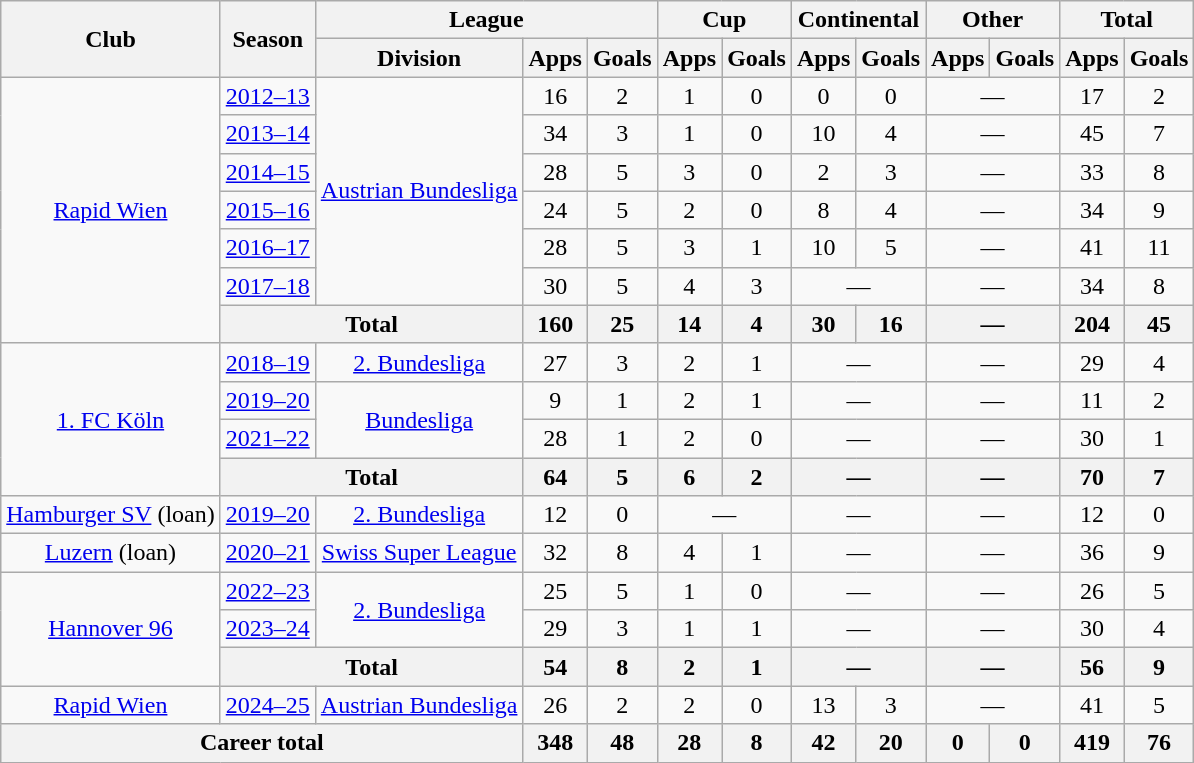<table class="wikitable" style="text-align: center">
<tr>
<th rowspan="2">Club</th>
<th rowspan="2">Season</th>
<th colspan="3">League</th>
<th colspan="2">Cup</th>
<th colspan="2">Continental</th>
<th colspan="2">Other</th>
<th colspan="2">Total</th>
</tr>
<tr>
<th>Division</th>
<th>Apps</th>
<th>Goals</th>
<th>Apps</th>
<th>Goals</th>
<th>Apps</th>
<th>Goals</th>
<th>Apps</th>
<th>Goals</th>
<th>Apps</th>
<th>Goals</th>
</tr>
<tr>
<td rowspan="7"><a href='#'>Rapid Wien</a></td>
<td><a href='#'>2012–13</a></td>
<td rowspan="6"><a href='#'>Austrian Bundesliga</a></td>
<td>16</td>
<td>2</td>
<td>1</td>
<td>0</td>
<td>0</td>
<td>0</td>
<td colspan="2">—</td>
<td>17</td>
<td>2</td>
</tr>
<tr>
<td><a href='#'>2013–14</a></td>
<td>34</td>
<td>3</td>
<td>1</td>
<td>0</td>
<td>10</td>
<td>4</td>
<td colspan="2">—</td>
<td>45</td>
<td>7</td>
</tr>
<tr>
<td><a href='#'>2014–15</a></td>
<td>28</td>
<td>5</td>
<td>3</td>
<td>0</td>
<td>2</td>
<td>3</td>
<td colspan="2">—</td>
<td>33</td>
<td>8</td>
</tr>
<tr>
<td><a href='#'>2015–16</a></td>
<td>24</td>
<td>5</td>
<td>2</td>
<td>0</td>
<td>8</td>
<td>4</td>
<td colspan="2">—</td>
<td>34</td>
<td>9</td>
</tr>
<tr>
<td><a href='#'>2016–17</a></td>
<td>28</td>
<td>5</td>
<td>3</td>
<td>1</td>
<td>10</td>
<td>5</td>
<td colspan="2">—</td>
<td>41</td>
<td>11</td>
</tr>
<tr>
<td><a href='#'>2017–18</a></td>
<td>30</td>
<td>5</td>
<td>4</td>
<td>3</td>
<td colspan="2">—</td>
<td colspan="2">—</td>
<td>34</td>
<td>8</td>
</tr>
<tr>
<th colspan="2">Total</th>
<th>160</th>
<th>25</th>
<th>14</th>
<th>4</th>
<th>30</th>
<th>16</th>
<th colspan="2">—</th>
<th>204</th>
<th>45</th>
</tr>
<tr>
<td rowspan="4"><a href='#'>1. FC Köln</a></td>
<td><a href='#'>2018–19</a></td>
<td><a href='#'>2. Bundesliga</a></td>
<td>27</td>
<td>3</td>
<td>2</td>
<td>1</td>
<td colspan="2">—</td>
<td colspan="2">—</td>
<td>29</td>
<td>4</td>
</tr>
<tr>
<td><a href='#'>2019–20</a></td>
<td rowspan="2"><a href='#'>Bundesliga</a></td>
<td>9</td>
<td>1</td>
<td>2</td>
<td>1</td>
<td colspan="2">—</td>
<td colspan="2">—</td>
<td>11</td>
<td>2</td>
</tr>
<tr>
<td><a href='#'>2021–22</a></td>
<td>28</td>
<td>1</td>
<td>2</td>
<td>0</td>
<td colspan="2">—</td>
<td colspan="2">—</td>
<td>30</td>
<td>1</td>
</tr>
<tr>
<th colspan="2">Total</th>
<th>64</th>
<th>5</th>
<th>6</th>
<th>2</th>
<th colspan="2">—</th>
<th colspan="2">—</th>
<th>70</th>
<th>7</th>
</tr>
<tr>
<td><a href='#'>Hamburger SV</a> (loan)</td>
<td><a href='#'>2019–20</a></td>
<td><a href='#'>2. Bundesliga</a></td>
<td>12</td>
<td>0</td>
<td colspan="2">—</td>
<td colspan="2">—</td>
<td colspan="2">—</td>
<td>12</td>
<td>0</td>
</tr>
<tr>
<td><a href='#'>Luzern</a> (loan)</td>
<td><a href='#'>2020–21</a></td>
<td><a href='#'>Swiss Super League</a></td>
<td>32</td>
<td>8</td>
<td>4</td>
<td>1</td>
<td colspan="2">—</td>
<td colspan="2">—</td>
<td>36</td>
<td>9</td>
</tr>
<tr>
<td rowspan="3"><a href='#'>Hannover 96</a></td>
<td><a href='#'>2022–23</a></td>
<td rowspan="2"><a href='#'>2. Bundesliga</a></td>
<td>25</td>
<td>5</td>
<td>1</td>
<td>0</td>
<td colspan="2">—</td>
<td colspan="2">—</td>
<td>26</td>
<td>5</td>
</tr>
<tr>
<td><a href='#'>2023–24</a></td>
<td>29</td>
<td>3</td>
<td>1</td>
<td>1</td>
<td colspan="2">—</td>
<td colspan="2">—</td>
<td>30</td>
<td>4</td>
</tr>
<tr>
<th colspan="2">Total</th>
<th>54</th>
<th>8</th>
<th>2</th>
<th>1</th>
<th colspan="2">—</th>
<th colspan="2">—</th>
<th>56</th>
<th>9</th>
</tr>
<tr>
<td><a href='#'>Rapid Wien</a></td>
<td><a href='#'>2024–25</a></td>
<td><a href='#'>Austrian Bundesliga</a></td>
<td>26</td>
<td>2</td>
<td>2</td>
<td>0</td>
<td>13</td>
<td>3</td>
<td colspan="2">—</td>
<td>41</td>
<td>5</td>
</tr>
<tr>
<th colspan="3">Career total</th>
<th>348</th>
<th>48</th>
<th>28</th>
<th>8</th>
<th>42</th>
<th>20</th>
<th>0</th>
<th>0</th>
<th>419</th>
<th>76</th>
</tr>
</table>
